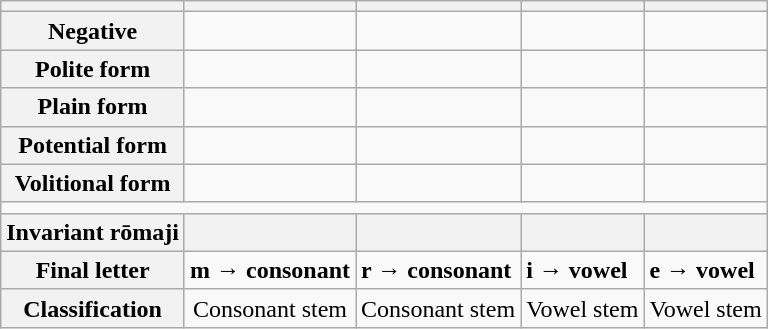<table class="wikitable" |>
<tr>
<th></th>
<th></th>
<th></th>
<th></th>
<th></th>
</tr>
<tr>
<th>Negative</th>
<td> <br> </td>
<td> <br> </td>
<td> <br> </td>
<td> <br> </td>
</tr>
<tr>
<th>Polite form</th>
<td> <br> </td>
<td> <br> </td>
<td> <br> </td>
<td> <br> </td>
</tr>
<tr>
<th>Plain form</th>
<td> <br> </td>
<td> <br> </td>
<td> <br> </td>
<td> <br> </td>
</tr>
<tr>
<th>Potential form</th>
<td> <br> </td>
<td> <br> </td>
<td> <br> </td>
<td> <br> </td>
</tr>
<tr>
<th>Volitional form</th>
<td> <br> </td>
<td> <br> </td>
<td> <br> </td>
<td> <br> </td>
</tr>
<tr>
<td colspan="5"></td>
</tr>
<tr>
<th>Invariant rōmaji</th>
<th style="font-weight:normal;"></th>
<th style="font-weight:normal;"></th>
<th style="font-weight:normal;"></th>
<th style="font-weight:normal;"></th>
</tr>
<tr>
<th>Final letter</th>
<td><strong>m → consonant</strong></td>
<td><strong>r → consonant</strong></td>
<td><strong>i → vowel</strong></td>
<td><strong>e → vowel</strong></td>
</tr>
<tr>
<th>Classification</th>
<td style="text-align:center;">Consonant stem</td>
<td style="text-align:center;">Consonant stem</td>
<td style="text-align:center;">Vowel stem</td>
<td style="text-align:center;">Vowel stem</td>
</tr>
</table>
